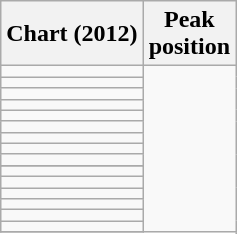<table class="wikitable sortable plainrowheaders">
<tr>
<th>Chart (2012)</th>
<th>Peak<br>position</th>
</tr>
<tr>
<td></td>
</tr>
<tr>
<td></td>
</tr>
<tr>
<td></td>
</tr>
<tr>
<td></td>
</tr>
<tr>
<td></td>
</tr>
<tr>
<td></td>
</tr>
<tr>
<td></td>
</tr>
<tr>
<td></td>
</tr>
<tr>
<td></td>
</tr>
<tr>
</tr>
<tr>
<td></td>
</tr>
<tr>
<td></td>
</tr>
<tr>
<td></td>
</tr>
<tr>
<td></td>
</tr>
<tr>
<td></td>
</tr>
<tr>
<td></td>
</tr>
<tr>
</tr>
</table>
